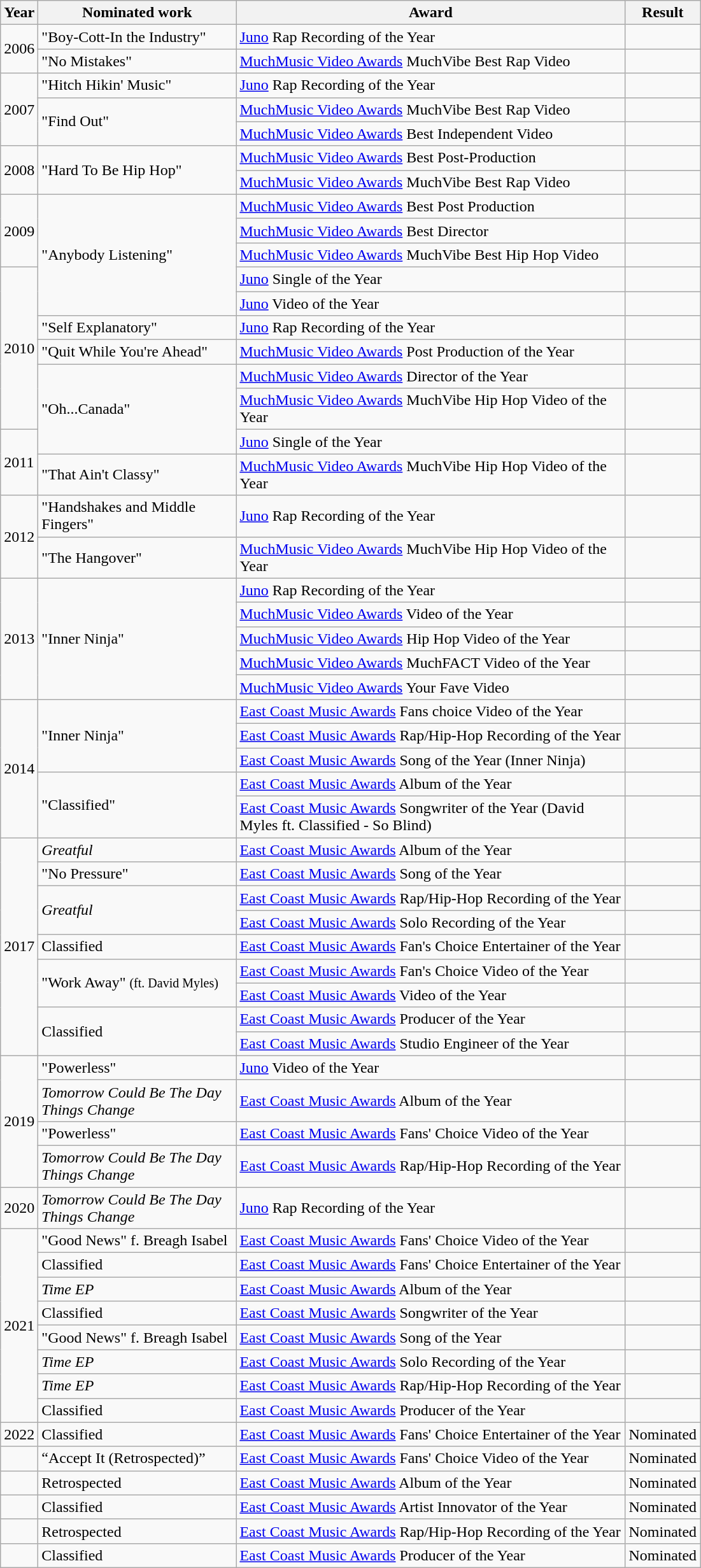<table class="wikitable">
<tr>
<th width="30">Year</th>
<th style="width:200px;">Nominated work</th>
<th style="width:400px;">Award</th>
<th width="62">Result</th>
</tr>
<tr>
<td rowspan="2">2006</td>
<td>"Boy-Cott-In the Industry"</td>
<td><a href='#'>Juno</a> Rap Recording of the Year</td>
<td></td>
</tr>
<tr>
<td>"No Mistakes"</td>
<td><a href='#'>MuchMusic Video Awards</a> MuchVibe Best Rap Video</td>
<td></td>
</tr>
<tr>
<td rowspan="3">2007</td>
<td>"Hitch Hikin' Music"</td>
<td><a href='#'>Juno</a> Rap Recording of the Year</td>
<td></td>
</tr>
<tr>
<td rowspan="2">"Find Out"</td>
<td><a href='#'>MuchMusic Video Awards</a> MuchVibe Best Rap Video</td>
<td></td>
</tr>
<tr>
<td><a href='#'>MuchMusic Video Awards</a> Best Independent Video</td>
<td></td>
</tr>
<tr>
<td rowspan="2">2008</td>
<td rowspan="2">"Hard To Be Hip Hop"</td>
<td><a href='#'>MuchMusic Video Awards</a> Best Post-Production</td>
<td></td>
</tr>
<tr>
<td><a href='#'>MuchMusic Video Awards</a> MuchVibe Best Rap Video</td>
<td></td>
</tr>
<tr>
<td rowspan="3">2009</td>
<td rowspan="5">"Anybody Listening"</td>
<td><a href='#'>MuchMusic Video Awards</a> Best Post Production</td>
<td></td>
</tr>
<tr>
<td><a href='#'>MuchMusic Video Awards</a> Best Director</td>
<td></td>
</tr>
<tr>
<td><a href='#'>MuchMusic Video Awards</a> MuchVibe Best Hip Hop Video</td>
<td></td>
</tr>
<tr>
<td rowspan="6">2010</td>
<td><a href='#'>Juno</a> Single of the Year</td>
<td></td>
</tr>
<tr>
<td><a href='#'>Juno</a> Video of the Year</td>
<td></td>
</tr>
<tr>
<td>"Self Explanatory"</td>
<td><a href='#'>Juno</a> Rap Recording of the Year</td>
<td></td>
</tr>
<tr>
<td>"Quit While You're Ahead"</td>
<td><a href='#'>MuchMusic Video Awards</a> Post Production of the Year</td>
<td></td>
</tr>
<tr>
<td rowspan="3">"Oh...Canada"</td>
<td><a href='#'>MuchMusic Video Awards</a> Director of the Year</td>
<td></td>
</tr>
<tr>
<td><a href='#'>MuchMusic Video Awards</a> MuchVibe Hip Hop Video of the Year</td>
<td></td>
</tr>
<tr>
<td rowspan="2">2011</td>
<td><a href='#'>Juno</a> Single of the Year</td>
<td></td>
</tr>
<tr>
<td>"That Ain't Classy"</td>
<td><a href='#'>MuchMusic Video Awards</a> MuchVibe Hip Hop Video of the Year</td>
<td></td>
</tr>
<tr>
<td rowspan="2">2012</td>
<td>"Handshakes and Middle Fingers"</td>
<td><a href='#'>Juno</a> Rap Recording of the Year</td>
<td></td>
</tr>
<tr>
<td>"The Hangover"</td>
<td><a href='#'>MuchMusic Video Awards</a> MuchVibe Hip Hop Video of the Year</td>
<td></td>
</tr>
<tr>
<td rowspan="5">2013</td>
<td rowspan="5">"Inner Ninja"</td>
<td><a href='#'>Juno</a> Rap Recording of the Year</td>
<td></td>
</tr>
<tr>
<td><a href='#'>MuchMusic Video Awards</a> Video of the Year</td>
<td></td>
</tr>
<tr>
<td><a href='#'>MuchMusic Video Awards</a> Hip Hop Video of the Year</td>
<td></td>
</tr>
<tr>
<td><a href='#'>MuchMusic Video Awards</a> MuchFACT Video of the Year</td>
<td></td>
</tr>
<tr>
<td><a href='#'>MuchMusic Video Awards</a> Your Fave Video</td>
<td></td>
</tr>
<tr>
<td rowspan="5">2014</td>
<td rowspan="3">"Inner Ninja"</td>
<td><a href='#'>East Coast Music Awards</a> Fans choice Video of the Year</td>
<td></td>
</tr>
<tr>
<td><a href='#'>East Coast Music Awards</a> Rap/Hip-Hop Recording of the Year</td>
<td></td>
</tr>
<tr>
<td><a href='#'>East Coast Music Awards</a> Song of the Year (Inner Ninja)</td>
<td></td>
</tr>
<tr>
<td rowspan="2">"Classified"</td>
<td><a href='#'>East Coast Music Awards</a> Album of the Year</td>
<td></td>
</tr>
<tr>
<td><a href='#'>East Coast Music Awards</a> Songwriter of the Year (David Myles ft. Classified - So Blind)</td>
<td></td>
</tr>
<tr>
<td rowspan=9>2017</td>
<td><em>Greatful</em></td>
<td><a href='#'>East Coast Music Awards</a> Album of the Year</td>
<td></td>
</tr>
<tr>
<td>"No Pressure"</td>
<td><a href='#'>East Coast Music Awards</a> Song of the Year</td>
<td></td>
</tr>
<tr>
<td rowspan=2><em>Greatful</em></td>
<td><a href='#'>East Coast Music Awards</a> Rap/Hip-Hop Recording of the Year</td>
<td></td>
</tr>
<tr>
<td><a href='#'>East Coast Music Awards</a> Solo Recording of the Year</td>
<td></td>
</tr>
<tr>
<td>Classified</td>
<td><a href='#'>East Coast Music Awards</a> Fan's Choice Entertainer of the Year</td>
<td></td>
</tr>
<tr>
<td rowspan=2>"Work Away" <small>(ft. David Myles)</small></td>
<td><a href='#'>East Coast Music Awards</a> Fan's Choice Video of the Year</td>
<td></td>
</tr>
<tr>
<td><a href='#'>East Coast Music Awards</a> Video of the Year</td>
<td></td>
</tr>
<tr>
<td rowspan=2>Classified</td>
<td><a href='#'>East Coast Music Awards</a> Producer of the Year</td>
<td></td>
</tr>
<tr>
<td><a href='#'>East Coast Music Awards</a> Studio Engineer of the Year</td>
<td></td>
</tr>
<tr>
<td rowspan="4">2019</td>
<td>"Powerless"</td>
<td><a href='#'>Juno</a> Video of the Year</td>
<td></td>
</tr>
<tr>
<td><em>Tomorrow Could Be The Day Things Change</em></td>
<td><a href='#'>East Coast Music Awards</a> Album of the Year</td>
<td></td>
</tr>
<tr>
<td>"Powerless"</td>
<td><a href='#'>East Coast Music Awards</a> Fans' Choice Video of the Year</td>
<td></td>
</tr>
<tr>
<td><em>Tomorrow Could Be The Day Things Change</em></td>
<td><a href='#'>East Coast Music Awards</a> Rap/Hip-Hop Recording of the Year</td>
<td></td>
</tr>
<tr>
<td>2020</td>
<td><em>Tomorrow Could Be The Day Things Change</em></td>
<td><a href='#'>Juno</a> Rap Recording of the Year</td>
<td></td>
</tr>
<tr>
<td rowspan="8">2021</td>
<td>"Good News" f. Breagh Isabel</td>
<td><a href='#'>East Coast Music Awards</a> Fans' Choice Video of the Year</td>
<td></td>
</tr>
<tr>
<td>Classified</td>
<td><a href='#'>East Coast Music Awards</a> Fans' Choice Entertainer of the Year</td>
<td></td>
</tr>
<tr>
<td><em>Time EP</em></td>
<td><a href='#'>East Coast Music Awards</a> Album of the Year</td>
<td></td>
</tr>
<tr>
<td>Classified</td>
<td><a href='#'>East Coast Music Awards</a> Songwriter of the Year</td>
<td></td>
</tr>
<tr>
<td>"Good News" f. Breagh Isabel</td>
<td><a href='#'>East Coast Music Awards</a> Song of the Year</td>
<td></td>
</tr>
<tr>
<td><em>Time EP</em></td>
<td><a href='#'>East Coast Music Awards</a> Solo Recording of the Year</td>
<td></td>
</tr>
<tr>
<td><em>Time EP</em></td>
<td><a href='#'>East Coast Music Awards</a> Rap/Hip-Hop Recording of the Year</td>
<td></td>
</tr>
<tr>
<td>Classified</td>
<td><a href='#'>East Coast Music Awards</a> Producer of the Year</td>
<td></td>
</tr>
<tr>
<td>2022</td>
<td>Classified</td>
<td><a href='#'>East Coast Music Awards</a> Fans' Choice Entertainer of the Year</td>
<td>Nominated</td>
</tr>
<tr>
<td></td>
<td>“Accept It (Retrospected)”</td>
<td><a href='#'>East Coast Music Awards</a> Fans' Choice Video of the Year</td>
<td>Nominated</td>
</tr>
<tr>
<td></td>
<td>Retrospected</td>
<td><a href='#'>East Coast Music Awards</a> Album of the Year</td>
<td>Nominated</td>
</tr>
<tr>
<td></td>
<td>Classified</td>
<td><a href='#'>East Coast Music Awards</a> Artist Innovator of the Year</td>
<td>Nominated</td>
</tr>
<tr>
<td></td>
<td>Retrospected</td>
<td><a href='#'>East Coast Music Awards</a> Rap/Hip-Hop Recording of the Year</td>
<td>Nominated</td>
</tr>
<tr>
<td></td>
<td>Classified</td>
<td><a href='#'>East Coast Music Awards</a> Producer of the Year</td>
<td>Nominated</td>
</tr>
</table>
